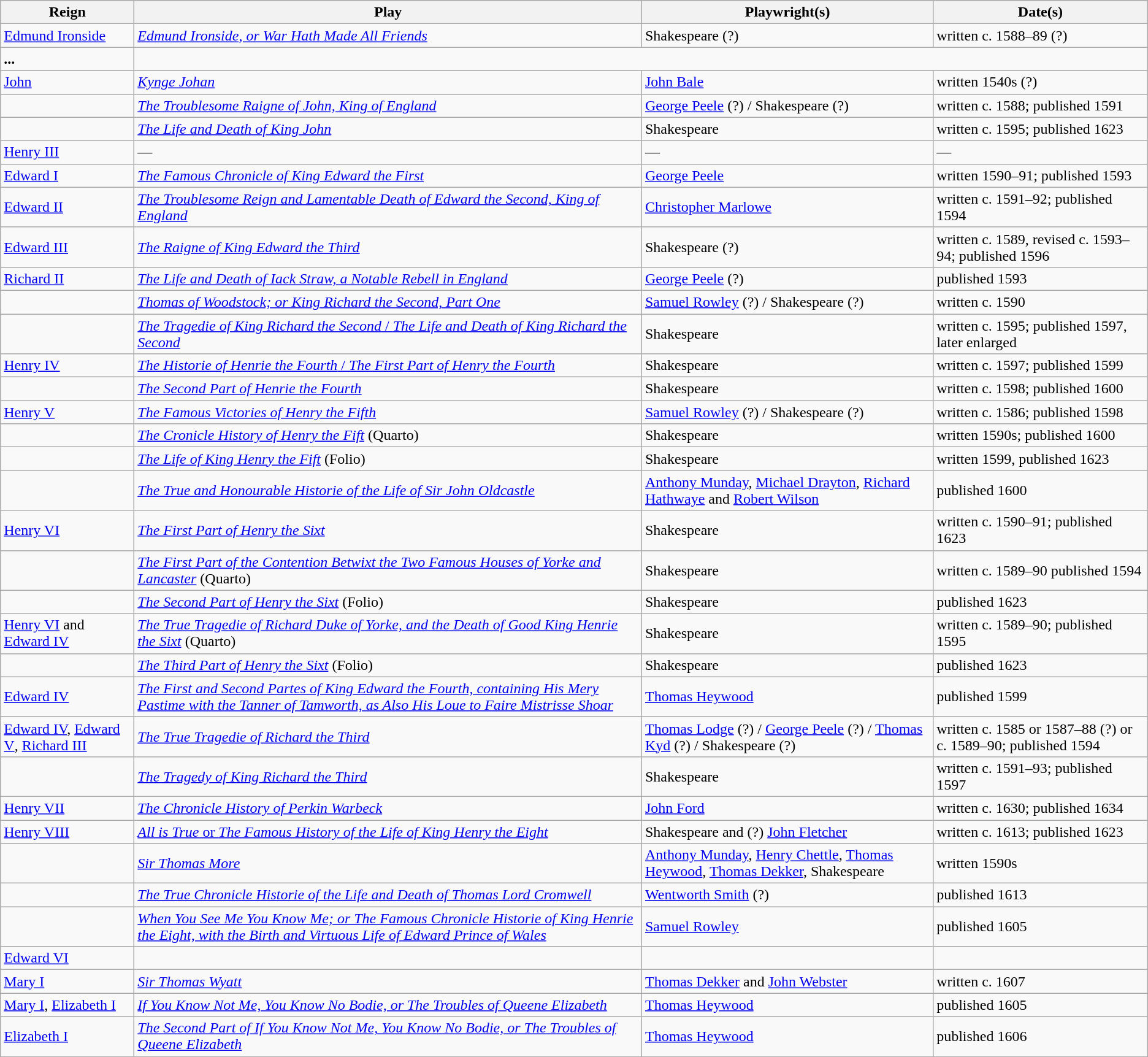<table class="wikitable" style="margin:0 0 1em 1em">
<tr>
<th>Reign</th>
<th>Play</th>
<th>Playwright(s)</th>
<th>Date(s)</th>
</tr>
<tr>
<td><a href='#'>Edmund Ironside</a></td>
<td><a href='#'><em>Edmund Ironside, or War Hath Made All Friends</em></a></td>
<td>Shakespeare (?)</td>
<td>written c. 1588–89 (?)</td>
</tr>
<tr>
<td><strong>...</strong></td>
</tr>
<tr>
<td><a href='#'>John</a></td>
<td><a href='#'><em>Kynge Johan</em></a></td>
<td><a href='#'>John Bale</a></td>
<td>written 1540s (?)</td>
</tr>
<tr>
<td></td>
<td><a href='#'><em>The Troublesome Raigne of John, King of England</em></a></td>
<td><a href='#'>George Peele</a> (?) / Shakespeare (?) </td>
<td>written c. 1588; published 1591</td>
</tr>
<tr>
<td></td>
<td><a href='#'><em>The Life and Death of King John</em></a></td>
<td>Shakespeare</td>
<td>written c. 1595; published 1623</td>
</tr>
<tr>
<td><a href='#'>Henry III</a></td>
<td>—</td>
<td>—</td>
<td>—</td>
</tr>
<tr>
<td><a href='#'>Edward I</a></td>
<td><em><a href='#'>The Famous Chronicle of King Edward the First</a></em></td>
<td><a href='#'>George Peele</a></td>
<td>written 1590–91; published 1593</td>
</tr>
<tr>
<td><a href='#'>Edward II</a></td>
<td><a href='#'><em>The Troublesome Reign and Lamentable Death of Edward the Second, King of England</em></a></td>
<td><a href='#'>Christopher Marlowe</a></td>
<td>written c. 1591–92; published 1594</td>
</tr>
<tr>
<td><a href='#'>Edward III</a></td>
<td><a href='#'><em>The Raigne of King Edward the Third</em></a></td>
<td>Shakespeare (?)</td>
<td>written c. 1589, revised c. 1593–94; published 1596</td>
</tr>
<tr>
<td><a href='#'>Richard II</a></td>
<td><a href='#'><em>The Life and Death of Iack Straw, a Notable Rebell in England</em></a></td>
<td><a href='#'>George Peele</a> (?)</td>
<td>published 1593</td>
</tr>
<tr>
<td></td>
<td><a href='#'><em>Thomas of Woodstock; or King Richard the Second, Part One</em></a></td>
<td><a href='#'>Samuel Rowley</a> (?) / Shakespeare (?)</td>
<td>written c. 1590</td>
</tr>
<tr>
<td></td>
<td><a href='#'><em>The Tragedie of King Richard the Second</em> / <em>The Life and Death of King Richard the Second</em></a></td>
<td>Shakespeare</td>
<td>written c. 1595; published 1597, later enlarged</td>
</tr>
<tr>
<td><a href='#'>Henry IV</a></td>
<td><a href='#'><em>The Historie of Henrie the Fourth</em> / <em>The First Part of Henry the Fourth</em></a></td>
<td>Shakespeare</td>
<td>written c. 1597; published 1599</td>
</tr>
<tr>
<td></td>
<td><a href='#'><em>The Second Part of Henrie the Fourth</em></a></td>
<td>Shakespeare</td>
<td>written c. 1598; published 1600</td>
</tr>
<tr>
<td><a href='#'>Henry V</a></td>
<td><a href='#'><em>The Famous Victories of Henry the Fifth</em></a></td>
<td><a href='#'>Samuel Rowley</a> (?) / Shakespeare (?)</td>
<td>written c. 1586; published 1598</td>
</tr>
<tr>
<td></td>
<td><a href='#'><em>The Cronicle History of Henry the Fift</em></a> (Quarto)</td>
<td>Shakespeare</td>
<td>written 1590s; published 1600</td>
</tr>
<tr>
<td></td>
<td><a href='#'><em>The Life of King Henry the Fift</em></a> (Folio)</td>
<td>Shakespeare</td>
<td>written 1599, published 1623</td>
</tr>
<tr>
<td></td>
<td><a href='#'><em>The True and Honourable Historie of the Life of Sir John Oldcastle</em></a></td>
<td><a href='#'>Anthony Munday</a>, <a href='#'>Michael Drayton</a>, <a href='#'>Richard Hathwaye</a> and <a href='#'>Robert Wilson</a></td>
<td>published 1600</td>
</tr>
<tr>
<td><a href='#'>Henry VI</a></td>
<td><a href='#'><em>The First Part of Henry the Sixt</em></a></td>
<td>Shakespeare</td>
<td>written c. 1590–91; published 1623</td>
</tr>
<tr>
<td></td>
<td><a href='#'><em>The First Part of the Contention Betwixt the Two Famous Houses of Yorke and Lancaster</em></a> (Quarto)</td>
<td>Shakespeare</td>
<td>written c. 1589–90 published 1594</td>
</tr>
<tr>
<td></td>
<td><a href='#'><em>The Second Part of Henry the Sixt</em></a> (Folio)</td>
<td>Shakespeare</td>
<td>published 1623</td>
</tr>
<tr>
<td><a href='#'>Henry VI</a> and <a href='#'>Edward IV</a></td>
<td><a href='#'><em>The True Tragedie of Richard Duke of Yorke, and the Death of Good King Henrie the Sixt</em></a> (Quarto)</td>
<td>Shakespeare</td>
<td>written c. 1589–90; published 1595</td>
</tr>
<tr>
<td></td>
<td><a href='#'><em>The Third Part of Henry the Sixt</em></a> (Folio)</td>
<td>Shakespeare</td>
<td>published 1623</td>
</tr>
<tr>
<td><a href='#'>Edward IV</a></td>
<td><a href='#'><em>The First and Second Partes of King Edward the Fourth, containing His Mery Pastime with the Tanner of Tamworth, as Also His Loue to Faire Mistrisse Shoar</em></a></td>
<td><a href='#'>Thomas Heywood</a></td>
<td>published 1599</td>
</tr>
<tr>
<td><a href='#'>Edward IV</a>, <a href='#'>Edward V</a>, <a href='#'>Richard III</a></td>
<td><a href='#'><em>The True Tragedie of Richard the Third</em></a></td>
<td><a href='#'>Thomas Lodge</a> (?) / <a href='#'>George Peele</a> (?) / <a href='#'>Thomas Kyd</a> (?) / Shakespeare (?)</td>
<td>written c. 1585 or 1587–88 (?) or c. 1589–90; published 1594</td>
</tr>
<tr>
<td></td>
<td><a href='#'><em>The Tragedy of King Richard the Third</em></a></td>
<td>Shakespeare</td>
<td>written c. 1591–93; published 1597</td>
</tr>
<tr>
<td><a href='#'>Henry VII</a></td>
<td><a href='#'><em>The Chronicle History of Perkin Warbeck</em></a></td>
<td><a href='#'>John Ford</a></td>
<td>written c. 1630; published 1634</td>
</tr>
<tr>
<td><a href='#'>Henry VIII</a></td>
<td><a href='#'><em>All is True</em> or <em>The Famous History of the Life of King Henry the Eight</em></a></td>
<td>Shakespeare and (?) <a href='#'>John Fletcher</a></td>
<td>written c. 1613; published 1623</td>
</tr>
<tr>
<td></td>
<td><a href='#'><em>Sir Thomas More</em></a></td>
<td><a href='#'>Anthony Munday</a>, <a href='#'>Henry Chettle</a>, <a href='#'>Thomas Heywood</a>, <a href='#'>Thomas Dekker</a>, Shakespeare</td>
<td>written 1590s</td>
</tr>
<tr>
<td></td>
<td><a href='#'><em>The True Chronicle Historie of the Life and Death of Thomas Lord Cromwell</em></a></td>
<td><a href='#'>Wentworth Smith</a> (?)</td>
<td>published 1613</td>
</tr>
<tr>
<td></td>
<td><a href='#'><em>When You See Me You Know Me; or The Famous Chronicle Historie of King Henrie the Eight, with the Birth and Virtuous Life of Edward Prince of Wales</em></a></td>
<td><a href='#'>Samuel Rowley</a></td>
<td>published 1605</td>
</tr>
<tr>
<td><a href='#'>Edward VI</a></td>
<td></td>
<td></td>
<td></td>
</tr>
<tr>
<td><a href='#'>Mary I</a></td>
<td><a href='#'><em>Sir Thomas Wyatt</em></a></td>
<td><a href='#'>Thomas Dekker</a> and <a href='#'>John Webster</a></td>
<td>written c. 1607</td>
</tr>
<tr>
<td><a href='#'>Mary I</a>, <a href='#'>Elizabeth I</a></td>
<td><a href='#'><em>If You Know Not Me, You Know No Bodie, or The Troubles of Queene Elizabeth</em></a></td>
<td><a href='#'>Thomas Heywood</a></td>
<td>published 1605</td>
</tr>
<tr>
<td><a href='#'>Elizabeth I</a></td>
<td><a href='#'><em>The Second Part of If You Know Not Me, You Know No Bodie, or The Troubles of Queene Elizabeth</em></a></td>
<td><a href='#'>Thomas Heywood</a></td>
<td>published 1606</td>
</tr>
<tr>
</tr>
</table>
